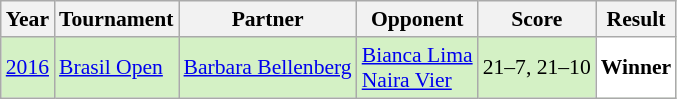<table class="sortable wikitable" style="font-size: 90%;">
<tr>
<th>Year</th>
<th>Tournament</th>
<th>Partner</th>
<th>Opponent</th>
<th>Score</th>
<th>Result</th>
</tr>
<tr style="background:#D4F1C5">
<td align="center"><a href='#'>2016</a></td>
<td align="left"><a href='#'>Brasil Open</a></td>
<td align="left"> <a href='#'>Barbara Bellenberg</a></td>
<td align="left"> <a href='#'>Bianca Lima</a> <br>  <a href='#'>Naira Vier</a></td>
<td align="left">21–7, 21–10</td>
<td style="text-align:left; background:white"> <strong>Winner</strong></td>
</tr>
</table>
